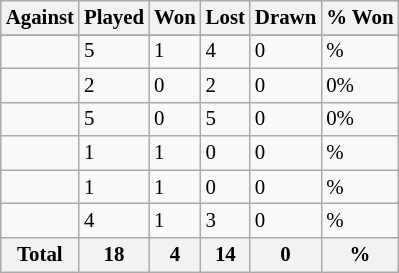<table class="sortable wikitable" style="font-size: 87%;">
<tr>
<th>Against</th>
<th>Played</th>
<th>Won</th>
<th>Lost</th>
<th>Drawn</th>
<th>% Won</th>
</tr>
<tr bgcolor="#d0ffd0" align="center">
</tr>
<tr>
<td align="left"></td>
<td>5</td>
<td>1</td>
<td>4</td>
<td>0</td>
<td>%</td>
</tr>
<tr>
<td align="left"></td>
<td>2</td>
<td>0</td>
<td>2</td>
<td>0</td>
<td>0%</td>
</tr>
<tr>
<td align="left"></td>
<td>5</td>
<td>0</td>
<td>5</td>
<td>0</td>
<td>0%</td>
</tr>
<tr>
<td align="left"></td>
<td>1</td>
<td>1</td>
<td>0</td>
<td>0</td>
<td>%</td>
</tr>
<tr>
<td align="left"></td>
<td>1</td>
<td>1</td>
<td>0</td>
<td>0</td>
<td>%</td>
</tr>
<tr>
<td align="left"></td>
<td>4</td>
<td>1</td>
<td>3</td>
<td>0</td>
<td>%</td>
</tr>
<tr>
<th>Total</th>
<th><strong>18</strong></th>
<th><strong>4</strong></th>
<th><strong>14</strong></th>
<th><strong>0</strong></th>
<th><strong>%</strong></th>
</tr>
</table>
